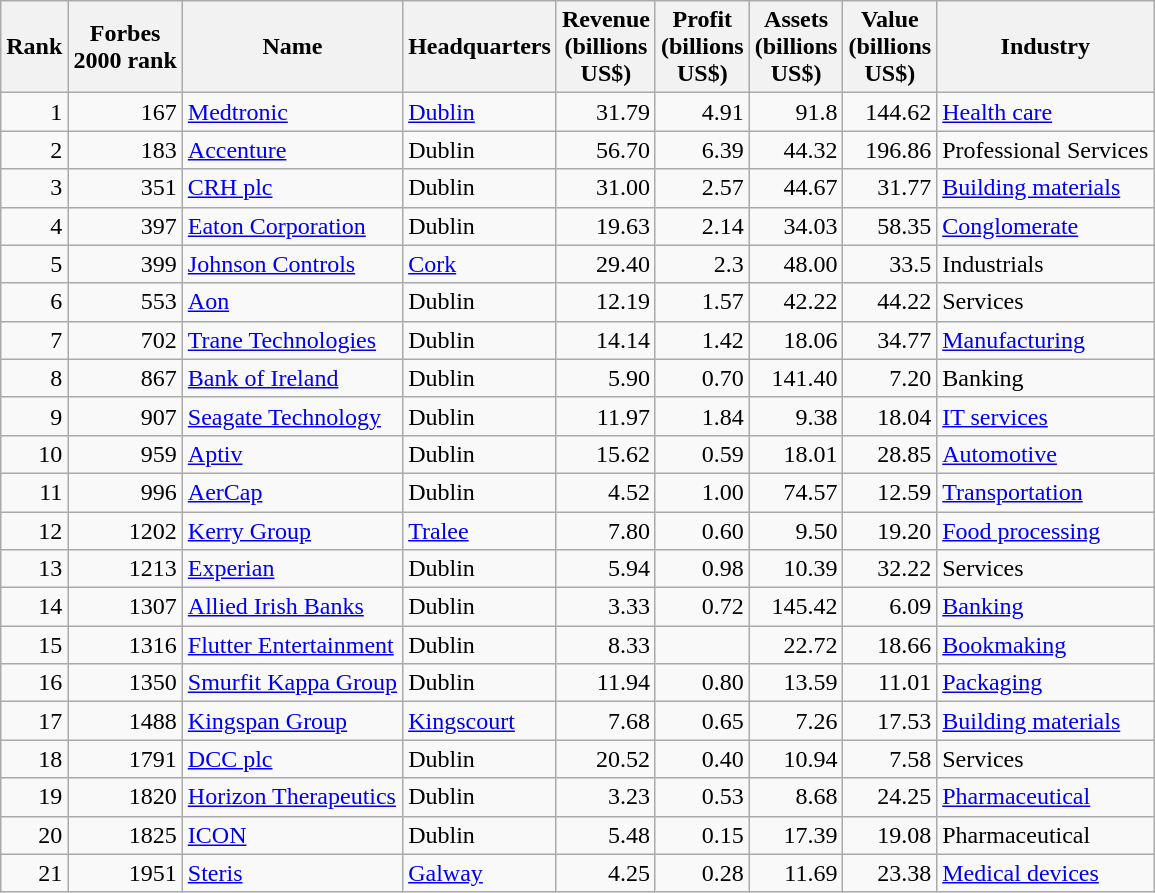<table class="wikitable sortable" style="text-align:right;">
<tr>
<th align="center">Rank</th>
<th align="center">Forbes <br>2000 rank</th>
<th align="center">Name</th>
<th align="center">Headquarters</th>
<th align="center">Revenue<br>(billions <br>US$)</th>
<th align="center">Profit<br>(billions <br>US$)</th>
<th align="center">Assets<br>(billions <br>US$)</th>
<th align="center">Value<br>(billions <br>US$)</th>
<th align="center">Industry</th>
</tr>
<tr>
<td>1</td>
<td>167</td>
<td align="left"><a href='#'>Medtronic</a></td>
<td align="left"><a href='#'>Dublin</a></td>
<td>31.79</td>
<td>4.91</td>
<td>91.8</td>
<td>144.62</td>
<td align="left"><a href='#'>Health care</a></td>
</tr>
<tr>
<td>2</td>
<td>183</td>
<td align="left"><a href='#'>Accenture</a></td>
<td align="left">Dublin</td>
<td>56.70</td>
<td>6.39</td>
<td>44.32</td>
<td>196.86</td>
<td align="left">Professional Services</td>
</tr>
<tr>
<td>3</td>
<td>351</td>
<td align="left"><a href='#'>CRH plc</a></td>
<td align="left">Dublin</td>
<td>31.00</td>
<td>2.57</td>
<td>44.67</td>
<td>31.77</td>
<td align="left"><a href='#'>Building materials</a></td>
</tr>
<tr>
<td>4</td>
<td>397</td>
<td align="left"><a href='#'>Eaton Corporation</a></td>
<td align="left">Dublin</td>
<td>19.63</td>
<td>2.14</td>
<td>34.03</td>
<td>58.35</td>
<td align="left"><a href='#'>Conglomerate</a></td>
</tr>
<tr>
<td>5</td>
<td>399</td>
<td align="left"><a href='#'>Johnson Controls</a></td>
<td align="left"><a href='#'>Cork</a></td>
<td>29.40</td>
<td>2.3</td>
<td>48.00</td>
<td>33.5</td>
<td align="left">Industrials</td>
</tr>
<tr>
<td>6</td>
<td>553</td>
<td align="left"><a href='#'>Aon</a></td>
<td align="left">Dublin</td>
<td>12.19</td>
<td>1.57</td>
<td>42.22</td>
<td>44.22</td>
<td align="left">Services</td>
</tr>
<tr>
<td>7</td>
<td>702</td>
<td align="left"><a href='#'>Trane Technologies</a></td>
<td align="left">Dublin</td>
<td>14.14</td>
<td>1.42</td>
<td>18.06</td>
<td>34.77</td>
<td align="left"><a href='#'>Manufacturing</a></td>
</tr>
<tr>
<td>8</td>
<td>867</td>
<td align="left"><a href='#'>Bank of Ireland</a></td>
<td align="left">Dublin</td>
<td>5.90</td>
<td>0.70</td>
<td>141.40</td>
<td>7.20</td>
<td align="left">Banking</td>
</tr>
<tr>
<td>9</td>
<td>907</td>
<td align="left"><a href='#'>Seagate Technology</a></td>
<td align="left">Dublin</td>
<td>11.97</td>
<td>1.84</td>
<td>9.38</td>
<td>18.04</td>
<td align="left"><a href='#'>IT services</a></td>
</tr>
<tr>
<td>10</td>
<td>959</td>
<td align="left"><a href='#'>Aptiv</a></td>
<td align="left">Dublin</td>
<td>15.62</td>
<td>0.59</td>
<td>18.01</td>
<td>28.85</td>
<td align="left"><a href='#'>Automotive</a></td>
</tr>
<tr>
<td>11</td>
<td>996</td>
<td align="left"><a href='#'>AerCap</a></td>
<td align="left">Dublin</td>
<td>4.52</td>
<td>1.00</td>
<td>74.57</td>
<td>12.59</td>
<td align="left"><a href='#'>Transportation</a></td>
</tr>
<tr>
<td>12</td>
<td>1202</td>
<td align="left"><a href='#'>Kerry Group</a></td>
<td align="left"><a href='#'>Tralee</a></td>
<td>7.80</td>
<td>0.60</td>
<td>9.50</td>
<td>19.20</td>
<td align="left"><a href='#'>Food processing</a></td>
</tr>
<tr>
<td>13</td>
<td>1213</td>
<td align="left"><a href='#'>Experian</a></td>
<td align="left">Dublin</td>
<td>5.94</td>
<td>0.98</td>
<td>10.39</td>
<td>32.22</td>
<td align="left">Services</td>
</tr>
<tr>
<td>14</td>
<td>1307</td>
<td align="left"><a href='#'>Allied Irish Banks</a></td>
<td align="left">Dublin</td>
<td>3.33</td>
<td>0.72</td>
<td>145.42</td>
<td>6.09</td>
<td align="left"><a href='#'>Banking</a></td>
</tr>
<tr>
<td>15</td>
<td>1316</td>
<td align="left"><a href='#'>Flutter Entertainment</a></td>
<td align="left">Dublin</td>
<td>8.33</td>
<td></td>
<td>22.72</td>
<td>18.66</td>
<td align="left"><a href='#'>Bookmaking</a></td>
</tr>
<tr>
<td>16</td>
<td>1350</td>
<td align="left"><a href='#'>Smurfit Kappa Group</a></td>
<td align="left">Dublin</td>
<td>11.94</td>
<td>0.80</td>
<td>13.59</td>
<td>11.01</td>
<td align="left"><a href='#'>Packaging</a></td>
</tr>
<tr>
<td>17</td>
<td>1488</td>
<td align="left"><a href='#'>Kingspan Group</a></td>
<td align="left"><a href='#'>Kingscourt</a></td>
<td>7.68</td>
<td>0.65</td>
<td>7.26</td>
<td>17.53</td>
<td align="left"><a href='#'>Building materials</a></td>
</tr>
<tr>
<td>18</td>
<td>1791</td>
<td align="left"><a href='#'>DCC plc</a></td>
<td align="left">Dublin</td>
<td>20.52</td>
<td>0.40</td>
<td>10.94</td>
<td>7.58</td>
<td align="left">Services</td>
</tr>
<tr>
<td>19</td>
<td>1820</td>
<td align="left"><a href='#'>Horizon Therapeutics</a></td>
<td align="left">Dublin</td>
<td>3.23</td>
<td>0.53</td>
<td>8.68</td>
<td>24.25</td>
<td align="left"><a href='#'>Pharmaceutical</a></td>
</tr>
<tr>
<td>20</td>
<td>1825</td>
<td align="left"><a href='#'>ICON</a></td>
<td align="left">Dublin</td>
<td>5.48</td>
<td>0.15</td>
<td>17.39</td>
<td>19.08</td>
<td align="left">Pharmaceutical</td>
</tr>
<tr>
<td>21</td>
<td>1951</td>
<td align="left"><a href='#'>Steris</a></td>
<td align="left"><a href='#'>Galway</a></td>
<td>4.25</td>
<td>0.28</td>
<td>11.69</td>
<td>23.38</td>
<td align="left"><a href='#'>Medical devices</a></td>
</tr>
</table>
